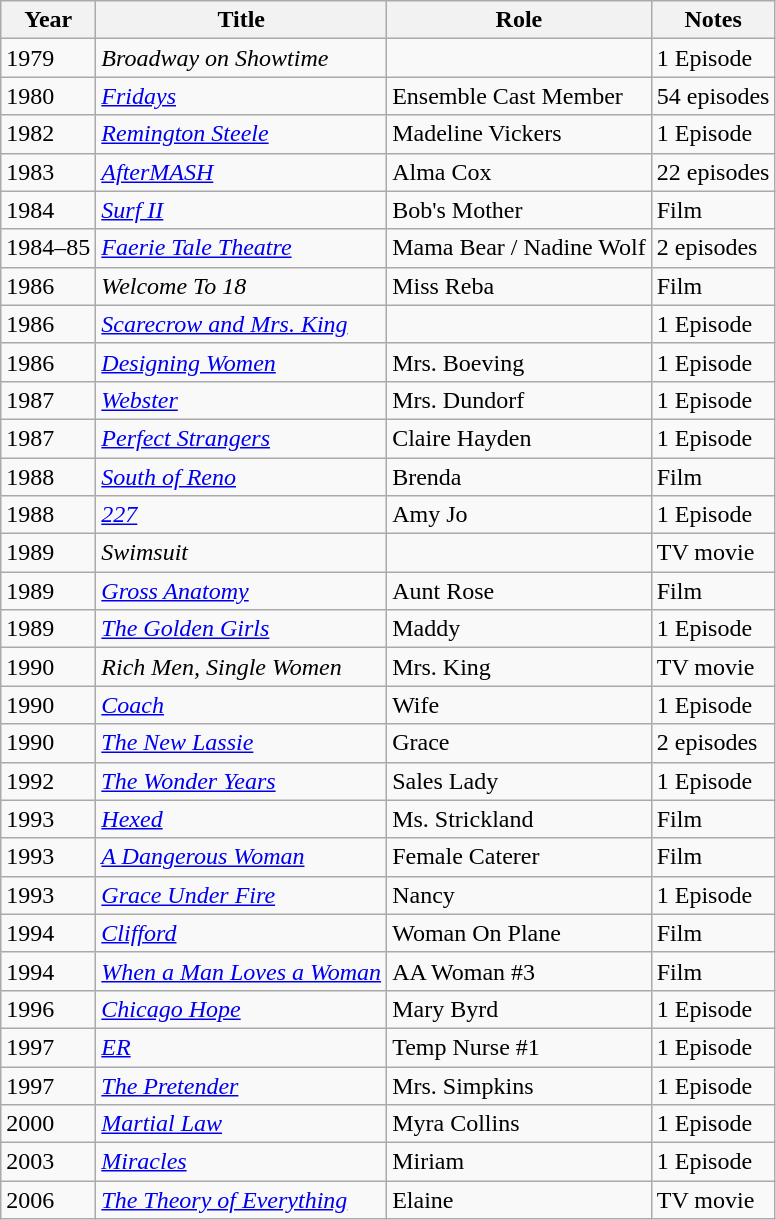<table class="wikitable sortable">
<tr>
<th>Year</th>
<th>Title</th>
<th>Role</th>
<th class="unsortable">Notes</th>
</tr>
<tr>
<td>1979</td>
<td><em>Broadway on Showtime</em></td>
<td></td>
<td>1 Episode</td>
</tr>
<tr>
<td>1980</td>
<td><em><a href='#'>Fridays</a></em></td>
<td>Ensemble Cast Member</td>
<td>54 episodes</td>
</tr>
<tr>
<td>1982</td>
<td><em><a href='#'>Remington Steele</a></em></td>
<td>Madeline Vickers</td>
<td>1 Episode</td>
</tr>
<tr>
<td>1983</td>
<td><em><a href='#'>AfterMASH</a></em></td>
<td>Alma Cox</td>
<td>22 episodes</td>
</tr>
<tr>
<td>1984</td>
<td><em><a href='#'>Surf II</a></em></td>
<td>Bob's Mother</td>
<td>Film</td>
</tr>
<tr>
<td>1984–85</td>
<td><em><a href='#'>Faerie Tale Theatre</a></em></td>
<td>Mama Bear / Nadine Wolf</td>
<td>2 episodes</td>
</tr>
<tr>
<td>1986</td>
<td><em>Welcome To 18</em></td>
<td>Miss Reba</td>
<td>Film</td>
</tr>
<tr>
<td>1986</td>
<td><em><a href='#'>Scarecrow and Mrs. King</a></em></td>
<td></td>
<td>1 Episode</td>
</tr>
<tr>
<td>1986</td>
<td><em><a href='#'>Designing Women</a></em></td>
<td>Mrs. Boeving</td>
<td>1 Episode</td>
</tr>
<tr>
<td>1987</td>
<td><em><a href='#'>Webster</a></em></td>
<td>Mrs. Dundorf</td>
<td>1 Episode</td>
</tr>
<tr>
<td>1987</td>
<td><em><a href='#'>Perfect Strangers</a></em></td>
<td>Claire Hayden</td>
<td>1 Episode</td>
</tr>
<tr>
<td>1988</td>
<td><em><a href='#'>South of Reno</a></em></td>
<td>Brenda</td>
<td>Film</td>
</tr>
<tr>
<td>1988</td>
<td><em><a href='#'>227</a></em></td>
<td>Amy Jo</td>
<td>1 Episode</td>
</tr>
<tr>
<td>1989</td>
<td><em>Swimsuit</em></td>
<td></td>
<td>TV movie</td>
</tr>
<tr>
<td>1989</td>
<td><em><a href='#'>Gross Anatomy</a></em></td>
<td>Aunt Rose</td>
<td>Film</td>
</tr>
<tr>
<td>1989</td>
<td><em><a href='#'>The Golden Girls</a></em></td>
<td>Maddy</td>
<td>1 Episode</td>
</tr>
<tr>
<td>1990</td>
<td><em>Rich Men, Single Women</em></td>
<td>Mrs. King</td>
<td>TV movie</td>
</tr>
<tr>
<td>1990</td>
<td><em><a href='#'>Coach</a></em></td>
<td>Wife</td>
<td>1 Episode</td>
</tr>
<tr>
<td>1990</td>
<td><em><a href='#'>The New Lassie</a></em></td>
<td>Grace</td>
<td>2 episodes</td>
</tr>
<tr>
<td>1992</td>
<td><em><a href='#'>The Wonder Years</a></em></td>
<td>Sales Lady</td>
<td>1 Episode</td>
</tr>
<tr>
<td>1993</td>
<td><em><a href='#'>Hexed</a></em></td>
<td>Ms. Strickland</td>
<td>Film</td>
</tr>
<tr>
<td>1993</td>
<td><em><a href='#'>A Dangerous Woman</a></em></td>
<td>Female Caterer</td>
<td>Film</td>
</tr>
<tr>
<td>1993</td>
<td><em><a href='#'>Grace Under Fire</a></em></td>
<td>Nancy</td>
<td>1 Episode</td>
</tr>
<tr>
<td>1994</td>
<td><em><a href='#'>Clifford</a></em></td>
<td>Woman On Plane</td>
<td>Film</td>
</tr>
<tr>
<td>1994</td>
<td><em><a href='#'>When a Man Loves a Woman</a></em></td>
<td>AA Woman #3</td>
<td>Film</td>
</tr>
<tr>
<td>1996</td>
<td><em><a href='#'>Chicago Hope</a></em></td>
<td>Mary Byrd</td>
<td>1 Episode</td>
</tr>
<tr>
<td>1997</td>
<td><em><a href='#'>ER</a></em></td>
<td>Temp Nurse #1</td>
<td>1 Episode</td>
</tr>
<tr>
<td>1997</td>
<td><em><a href='#'>The Pretender</a></em></td>
<td>Mrs. Simpkins</td>
<td>1 Episode</td>
</tr>
<tr>
<td>2000</td>
<td><em><a href='#'>Martial Law</a></em></td>
<td>Myra Collins</td>
<td>1 Episode</td>
</tr>
<tr>
<td>2003</td>
<td><em><a href='#'>Miracles</a></em></td>
<td>Miriam</td>
<td>1 Episode</td>
</tr>
<tr>
<td>2006</td>
<td><em><a href='#'>The Theory of Everything</a></em></td>
<td>Elaine</td>
<td>TV movie</td>
</tr>
</table>
